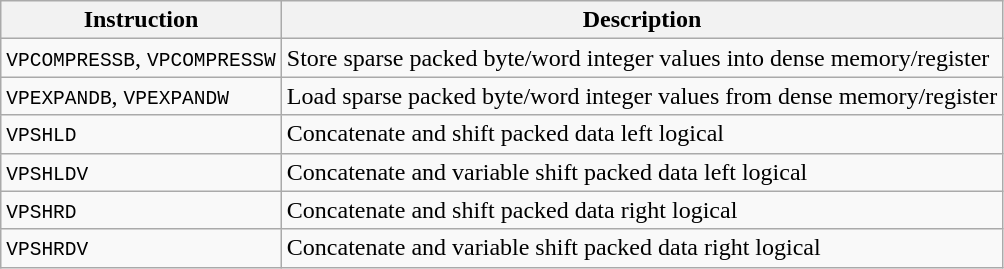<table class="wikitable">
<tr>
<th scope="col">Instruction</th>
<th scope="col">Description</th>
</tr>
<tr>
<td><code>VPCOMPRESSB</code>, <code>VPCOMPRESSW</code></td>
<td>Store sparse packed byte/word integer values into dense memory/register</td>
</tr>
<tr>
<td><code>VPEXPANDB</code>, <code>VPEXPANDW</code></td>
<td>Load sparse packed byte/word integer values from dense memory/register</td>
</tr>
<tr>
<td><code>VPSHLD</code></td>
<td>Concatenate and shift packed data left logical</td>
</tr>
<tr>
<td><code>VPSHLDV</code></td>
<td>Concatenate and variable shift packed data left logical</td>
</tr>
<tr>
<td><code>VPSHRD</code></td>
<td>Concatenate and shift packed data right logical</td>
</tr>
<tr>
<td><code>VPSHRDV</code></td>
<td>Concatenate and variable shift packed data right logical</td>
</tr>
</table>
